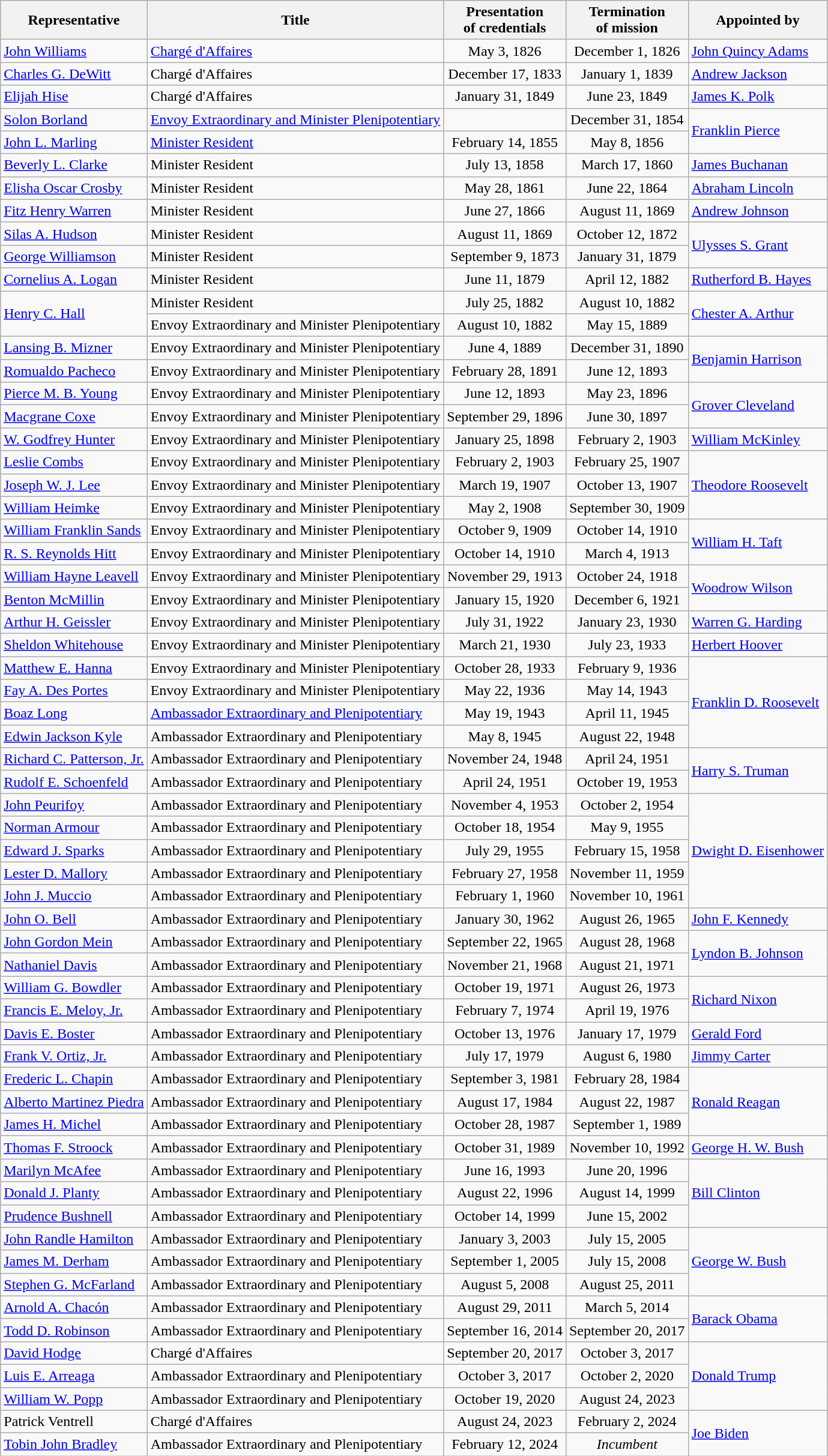<table class=wikitable>
<tr>
<th>Representative</th>
<th>Title</th>
<th>Presentation<br>of credentials</th>
<th>Termination<br>of mission</th>
<th>Appointed by</th>
</tr>
<tr>
<td><a href='#'>John Williams</a></td>
<td><a href='#'>Chargé d'Affaires</a></td>
<td align=center>May 3, 1826</td>
<td align=center>December 1, 1826</td>
<td><a href='#'>John Quincy Adams</a></td>
</tr>
<tr>
<td><a href='#'>Charles G. DeWitt</a></td>
<td>Chargé d'Affaires</td>
<td align=center>December 17, 1833</td>
<td align=center>January 1, 1839</td>
<td><a href='#'>Andrew Jackson</a></td>
</tr>
<tr>
<td><a href='#'>Elijah Hise</a></td>
<td>Chargé d'Affaires</td>
<td align=center>January 31, 1849</td>
<td align=center>June 23, 1849</td>
<td><a href='#'>James K. Polk</a></td>
</tr>
<tr>
<td><a href='#'>Solon Borland</a></td>
<td><a href='#'>Envoy Extraordinary and Minister Plenipotentiary</a></td>
<td align=center></td>
<td align=center>December 31, 1854</td>
<td rowspan=2><a href='#'>Franklin Pierce</a></td>
</tr>
<tr>
<td><a href='#'>John L. Marling</a></td>
<td><a href='#'>Minister Resident</a></td>
<td align=center>February 14, 1855</td>
<td align=center>May 8, 1856</td>
</tr>
<tr>
<td><a href='#'>Beverly L. Clarke</a></td>
<td>Minister Resident</td>
<td align=center>July 13, 1858</td>
<td align=center>March 17, 1860</td>
<td><a href='#'>James Buchanan</a></td>
</tr>
<tr>
<td><a href='#'>Elisha Oscar Crosby</a></td>
<td>Minister Resident</td>
<td align=center>May 28, 1861</td>
<td align=center>June 22, 1864</td>
<td><a href='#'>Abraham Lincoln</a></td>
</tr>
<tr>
<td><a href='#'>Fitz Henry Warren</a></td>
<td>Minister Resident</td>
<td align=center>June 27, 1866</td>
<td align=center>August 11, 1869</td>
<td><a href='#'>Andrew Johnson</a></td>
</tr>
<tr>
<td><a href='#'>Silas A. Hudson</a></td>
<td>Minister Resident</td>
<td align=center>August 11, 1869</td>
<td align=center>October 12, 1872</td>
<td rowspan=2><a href='#'>Ulysses S. Grant</a></td>
</tr>
<tr>
<td><a href='#'>George Williamson</a></td>
<td>Minister Resident</td>
<td align=center>September 9, 1873</td>
<td align=center>January 31, 1879</td>
</tr>
<tr>
<td><a href='#'>Cornelius A. Logan</a></td>
<td>Minister Resident</td>
<td align=center>June 11, 1879</td>
<td align=center>April 12, 1882</td>
<td><a href='#'>Rutherford B. Hayes</a></td>
</tr>
<tr>
<td rowspan=2><a href='#'>Henry C. Hall</a></td>
<td>Minister Resident</td>
<td align=center>July 25, 1882</td>
<td align=center>August 10, 1882</td>
<td rowspan=2><a href='#'>Chester A. Arthur</a></td>
</tr>
<tr>
<td>Envoy Extraordinary and Minister Plenipotentiary</td>
<td align=center>August 10, 1882</td>
<td align=center>May 15, 1889</td>
</tr>
<tr>
<td><a href='#'>Lansing B. Mizner</a></td>
<td>Envoy Extraordinary and Minister Plenipotentiary</td>
<td align=center>June 4, 1889</td>
<td align=center>December 31, 1890</td>
<td rowspan=2><a href='#'>Benjamin Harrison</a></td>
</tr>
<tr>
<td><a href='#'>Romualdo Pacheco</a></td>
<td>Envoy Extraordinary and Minister Plenipotentiary</td>
<td align=center>February 28, 1891</td>
<td align=center>June 12, 1893</td>
</tr>
<tr>
<td><a href='#'>Pierce M. B. Young</a></td>
<td>Envoy Extraordinary and Minister Plenipotentiary</td>
<td align=center>June 12, 1893</td>
<td align=center>May 23, 1896</td>
<td rowspan=2><a href='#'>Grover Cleveland</a></td>
</tr>
<tr>
<td><a href='#'>Macgrane Coxe</a></td>
<td>Envoy Extraordinary and Minister Plenipotentiary</td>
<td align=center>September 29, 1896</td>
<td align=center>June 30, 1897</td>
</tr>
<tr>
<td><a href='#'>W. Godfrey Hunter</a></td>
<td>Envoy Extraordinary and Minister Plenipotentiary</td>
<td align=center>January 25, 1898</td>
<td align=center>February 2, 1903</td>
<td><a href='#'>William McKinley</a></td>
</tr>
<tr>
<td><a href='#'>Leslie Combs</a></td>
<td>Envoy Extraordinary and Minister Plenipotentiary</td>
<td align=center>February 2, 1903</td>
<td align=center>February 25, 1907</td>
<td rowspan=3><a href='#'>Theodore Roosevelt</a></td>
</tr>
<tr>
<td><a href='#'>Joseph W. J. Lee</a></td>
<td>Envoy Extraordinary and Minister Plenipotentiary</td>
<td align=center>March 19, 1907</td>
<td align=center>October 13, 1907</td>
</tr>
<tr>
<td><a href='#'>William Heimke</a></td>
<td>Envoy Extraordinary and Minister Plenipotentiary</td>
<td align=center>May 2, 1908</td>
<td align=center>September 30, 1909</td>
</tr>
<tr>
<td><a href='#'>William Franklin Sands</a></td>
<td>Envoy Extraordinary and Minister Plenipotentiary</td>
<td align=center>October 9, 1909</td>
<td align=center>October 14, 1910</td>
<td rowspan=2><a href='#'>William H. Taft</a></td>
</tr>
<tr>
<td><a href='#'>R. S. Reynolds Hitt</a></td>
<td>Envoy Extraordinary and Minister Plenipotentiary</td>
<td align=center>October 14, 1910</td>
<td align=center>March 4, 1913</td>
</tr>
<tr>
<td><a href='#'>William Hayne Leavell</a></td>
<td>Envoy Extraordinary and Minister Plenipotentiary</td>
<td align=center>November 29, 1913</td>
<td align=center>October 24, 1918</td>
<td rowspan=2><a href='#'>Woodrow Wilson</a></td>
</tr>
<tr>
<td><a href='#'>Benton McMillin</a></td>
<td>Envoy Extraordinary and Minister Plenipotentiary</td>
<td align=center>January 15, 1920</td>
<td align=center>December 6, 1921</td>
</tr>
<tr>
<td><a href='#'>Arthur H. Geissler</a></td>
<td>Envoy Extraordinary and Minister Plenipotentiary</td>
<td align=center>July 31, 1922</td>
<td align=center>January 23, 1930</td>
<td><a href='#'>Warren G. Harding</a></td>
</tr>
<tr>
<td><a href='#'>Sheldon Whitehouse</a></td>
<td>Envoy Extraordinary and Minister Plenipotentiary</td>
<td align=center>March 21, 1930</td>
<td align=center>July 23, 1933</td>
<td><a href='#'>Herbert Hoover</a></td>
</tr>
<tr>
<td><a href='#'>Matthew E. Hanna</a></td>
<td>Envoy Extraordinary and Minister Plenipotentiary</td>
<td align=center>October 28, 1933</td>
<td align=center>February 9, 1936</td>
<td rowspan=4><a href='#'>Franklin D. Roosevelt</a></td>
</tr>
<tr>
<td><a href='#'>Fay A. Des Portes</a></td>
<td>Envoy Extraordinary and Minister Plenipotentiary</td>
<td align=center>May 22, 1936</td>
<td align=center>May 14, 1943</td>
</tr>
<tr>
<td><a href='#'>Boaz Long</a></td>
<td><a href='#'>Ambassador Extraordinary and Plenipotentiary</a></td>
<td align=center>May 19, 1943</td>
<td align=center>April 11, 1945</td>
</tr>
<tr>
<td><a href='#'>Edwin Jackson Kyle</a></td>
<td>Ambassador Extraordinary and Plenipotentiary</td>
<td align=center>May 8, 1945</td>
<td align=center>August 22, 1948</td>
</tr>
<tr>
<td><a href='#'>Richard C. Patterson, Jr.</a></td>
<td>Ambassador Extraordinary and Plenipotentiary</td>
<td align=center>November 24, 1948</td>
<td align=center>April 24, 1951</td>
<td rowspan=2><a href='#'>Harry S. Truman</a></td>
</tr>
<tr>
<td><a href='#'>Rudolf E. Schoenfeld</a></td>
<td>Ambassador Extraordinary and Plenipotentiary</td>
<td align=center>April 24, 1951</td>
<td align=center>October 19, 1953</td>
</tr>
<tr>
<td><a href='#'>John Peurifoy</a></td>
<td>Ambassador Extraordinary and Plenipotentiary</td>
<td align=center>November 4, 1953</td>
<td align=center>October 2, 1954</td>
<td rowspan="5"><a href='#'>Dwight D. Eisenhower</a></td>
</tr>
<tr>
<td><a href='#'>Norman Armour</a></td>
<td>Ambassador Extraordinary and Plenipotentiary</td>
<td align=center>October 18, 1954</td>
<td align=center>May 9, 1955</td>
</tr>
<tr>
<td><a href='#'>Edward J. Sparks</a></td>
<td>Ambassador Extraordinary and Plenipotentiary</td>
<td align=center>July 29, 1955</td>
<td align=center>February 15, 1958</td>
</tr>
<tr>
<td><a href='#'>Lester D. Mallory</a></td>
<td>Ambassador Extraordinary and Plenipotentiary</td>
<td align=center>February 27, 1958</td>
<td align=center>November 11, 1959</td>
</tr>
<tr>
<td><a href='#'>John J. Muccio</a></td>
<td>Ambassador Extraordinary and Plenipotentiary</td>
<td align=center>February 1, 1960</td>
<td align=center>November 10, 1961</td>
</tr>
<tr>
<td><a href='#'>John O. Bell</a></td>
<td>Ambassador Extraordinary and Plenipotentiary</td>
<td align=center>January 30, 1962</td>
<td align=center>August 26, 1965</td>
<td><a href='#'>John F. Kennedy</a></td>
</tr>
<tr>
<td><a href='#'>John Gordon Mein</a></td>
<td>Ambassador Extraordinary and Plenipotentiary</td>
<td align=center>September 22, 1965</td>
<td align=center>August 28, 1968</td>
<td rowspan=2><a href='#'>Lyndon B. Johnson</a></td>
</tr>
<tr>
<td><a href='#'>Nathaniel Davis</a></td>
<td>Ambassador Extraordinary and Plenipotentiary</td>
<td align=center>November 21, 1968</td>
<td align=center>August 21, 1971</td>
</tr>
<tr>
<td><a href='#'>William G. Bowdler</a></td>
<td>Ambassador Extraordinary and Plenipotentiary</td>
<td align=center>October 19, 1971</td>
<td align=center>August 26, 1973</td>
<td rowspan=2><a href='#'>Richard Nixon</a></td>
</tr>
<tr>
<td><a href='#'>Francis E. Meloy, Jr.</a></td>
<td>Ambassador Extraordinary and Plenipotentiary</td>
<td align=center>February 7, 1974</td>
<td align=center>April 19, 1976</td>
</tr>
<tr>
<td><a href='#'>Davis E. Boster</a></td>
<td>Ambassador Extraordinary and Plenipotentiary</td>
<td align=center>October 13, 1976</td>
<td align=center>January 17, 1979</td>
<td><a href='#'>Gerald Ford</a></td>
</tr>
<tr>
<td><a href='#'>Frank V. Ortiz, Jr.</a></td>
<td>Ambassador Extraordinary and Plenipotentiary</td>
<td align=center>July 17, 1979</td>
<td align=center>August 6, 1980</td>
<td><a href='#'>Jimmy Carter</a></td>
</tr>
<tr>
<td><a href='#'>Frederic L. Chapin</a></td>
<td>Ambassador Extraordinary and Plenipotentiary</td>
<td align=center>September 3, 1981</td>
<td align=center>February 28, 1984</td>
<td rowspan=3><a href='#'>Ronald Reagan</a></td>
</tr>
<tr>
<td><a href='#'>Alberto Martinez Piedra</a></td>
<td>Ambassador Extraordinary and Plenipotentiary</td>
<td align=center>August 17, 1984</td>
<td align=center>August 22, 1987</td>
</tr>
<tr>
<td><a href='#'>James H. Michel</a></td>
<td>Ambassador Extraordinary and Plenipotentiary</td>
<td align=center>October 28, 1987</td>
<td align=center>September 1, 1989</td>
</tr>
<tr>
<td><a href='#'>Thomas F. Stroock</a></td>
<td>Ambassador Extraordinary and Plenipotentiary</td>
<td align=center>October 31, 1989</td>
<td align=center>November 10, 1992</td>
<td><a href='#'>George H. W. Bush</a></td>
</tr>
<tr>
<td><a href='#'>Marilyn McAfee</a></td>
<td>Ambassador Extraordinary and Plenipotentiary</td>
<td align=center>June 16, 1993</td>
<td align=center>June 20, 1996</td>
<td rowspan=3><a href='#'>Bill Clinton</a></td>
</tr>
<tr>
<td><a href='#'>Donald J. Planty</a></td>
<td>Ambassador Extraordinary and Plenipotentiary</td>
<td align=center>August 22, 1996</td>
<td align=center>August 14, 1999</td>
</tr>
<tr>
<td><a href='#'>Prudence Bushnell</a></td>
<td>Ambassador Extraordinary and Plenipotentiary</td>
<td align=center>October 14, 1999</td>
<td align=center>June 15, 2002</td>
</tr>
<tr>
<td><a href='#'>John Randle Hamilton</a></td>
<td>Ambassador Extraordinary and Plenipotentiary</td>
<td align=center>January 3, 2003</td>
<td align=center>July 15, 2005</td>
<td rowspan=3><a href='#'>George W. Bush</a></td>
</tr>
<tr>
<td><a href='#'>James M. Derham</a></td>
<td>Ambassador Extraordinary and Plenipotentiary</td>
<td align=center>September 1, 2005</td>
<td align=center>July 15, 2008</td>
</tr>
<tr>
<td><a href='#'>Stephen G. McFarland</a></td>
<td>Ambassador Extraordinary and Plenipotentiary</td>
<td align=center>August 5, 2008</td>
<td align=center>August 25, 2011</td>
</tr>
<tr>
<td><a href='#'>Arnold A. Chacón</a></td>
<td>Ambassador Extraordinary and Plenipotentiary</td>
<td align=center>August 29, 2011</td>
<td align=center>March 5, 2014</td>
<td rowspan=2><a href='#'>Barack Obama</a></td>
</tr>
<tr>
<td><a href='#'>Todd D. Robinson</a></td>
<td>Ambassador Extraordinary and Plenipotentiary</td>
<td align=center>September 16, 2014</td>
<td align=center>September 20, 2017</td>
</tr>
<tr>
<td><a href='#'>David Hodge</a></td>
<td>Chargé d'Affaires</td>
<td align=center>September 20, 2017</td>
<td align=center>October 3, 2017</td>
<td rowspan=3><a href='#'>Donald Trump</a></td>
</tr>
<tr>
<td><a href='#'>Luis E. Arreaga</a></td>
<td>Ambassador Extraordinary and Plenipotentiary</td>
<td align=center>October 3, 2017</td>
<td align=center>October 2, 2020</td>
</tr>
<tr>
<td><a href='#'>William W. Popp</a></td>
<td>Ambassador Extraordinary and Plenipotentiary</td>
<td align=center>October 19, 2020</td>
<td align=center>August 24, 2023</td>
</tr>
<tr>
<td>Patrick Ventrell</td>
<td>Chargé d'Affaires</td>
<td align=center>August 24, 2023</td>
<td align=center>February 2, 2024</td>
<td rowspan=2><a href='#'>Joe Biden</a></td>
</tr>
<tr>
<td><a href='#'>Tobin John Bradley</a></td>
<td>Ambassador Extraordinary and Plenipotentiary</td>
<td align=center>February 12, 2024</td>
<td align=center><em>Incumbent</em></td>
</tr>
</table>
